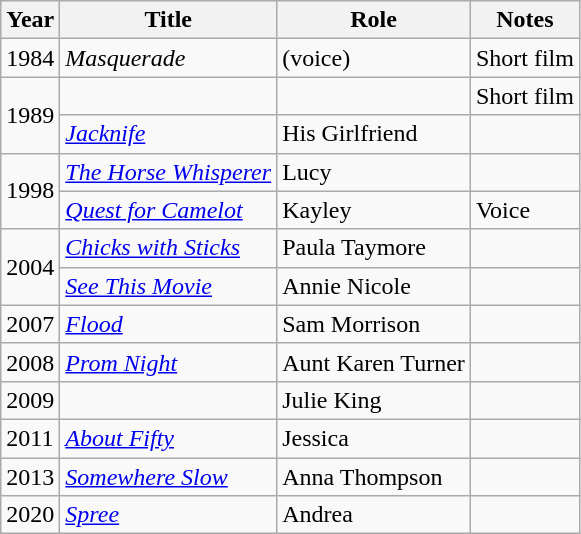<table class="wikitable sortable">
<tr>
<th scope="col">Year</th>
<th scope="col">Title</th>
<th scope="col">Role</th>
<th scope="col" class="unsortable">Notes</th>
</tr>
<tr>
<td>1984</td>
<td><em>Masquerade</em></td>
<td>(voice)</td>
<td>Short film</td>
</tr>
<tr>
<td rowspan="2">1989</td>
<td><em></em></td>
<td></td>
<td>Short film</td>
</tr>
<tr>
<td><em><a href='#'>Jacknife</a></em></td>
<td>His Girlfriend</td>
<td></td>
</tr>
<tr>
<td rowspan="2">1998</td>
<td data-sort-value="Horse Whisperer, The"><em><a href='#'>The Horse Whisperer</a></em></td>
<td>Lucy</td>
<td></td>
</tr>
<tr>
<td><em><a href='#'>Quest for Camelot</a></em></td>
<td>Kayley</td>
<td>Voice</td>
</tr>
<tr>
<td rowspan="2">2004</td>
<td><em><a href='#'>Chicks with Sticks</a></em></td>
<td>Paula Taymore</td>
<td></td>
</tr>
<tr>
<td><em><a href='#'>See This Movie</a></em></td>
<td>Annie Nicole</td>
<td></td>
</tr>
<tr>
<td>2007</td>
<td><em><a href='#'>Flood</a></em></td>
<td>Sam Morrison</td>
<td></td>
</tr>
<tr>
<td>2008</td>
<td><em><a href='#'>Prom Night</a></em></td>
<td>Aunt Karen Turner</td>
<td></td>
</tr>
<tr>
<td>2009</td>
<td><em></em></td>
<td>Julie King</td>
<td></td>
</tr>
<tr>
<td>2011</td>
<td><em><a href='#'>About Fifty</a></em></td>
<td>Jessica</td>
<td></td>
</tr>
<tr>
<td>2013</td>
<td><em><a href='#'>Somewhere Slow</a></em></td>
<td>Anna Thompson</td>
<td></td>
</tr>
<tr>
<td>2020</td>
<td><em><a href='#'>Spree</a></em></td>
<td>Andrea</td>
<td></td>
</tr>
</table>
